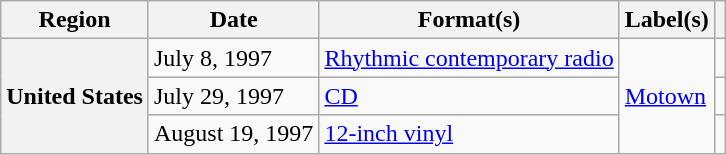<table class="wikitable plainrowheaders">
<tr>
<th scope="col">Region</th>
<th scope="col">Date</th>
<th scope="col">Format(s)</th>
<th scope="col">Label(s)</th>
<th scope="col"></th>
</tr>
<tr>
<th rowspan="3" scope="row">United States</th>
<td>July 8, 1997</td>
<td><a href='#'>Rhythmic contemporary radio</a></td>
<td rowspan="3"><a href='#'>Motown</a></td>
<td align="center"></td>
</tr>
<tr>
<td>July 29, 1997</td>
<td><a href='#'>CD</a></td>
<td align="center"></td>
</tr>
<tr>
<td>August 19, 1997</td>
<td><a href='#'>12-inch vinyl</a></td>
<td align="center"></td>
</tr>
</table>
